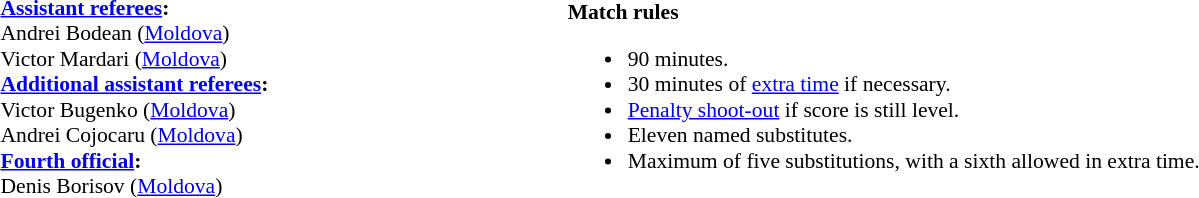<table width=100% style="font-size:90%">
<tr>
<td><br><strong><a href='#'>Assistant referees</a>:</strong>
<br>Andrei Bodean (<a href='#'>Moldova</a>)
<br>Victor Mardari (<a href='#'>Moldova</a>)
<br> <strong><a href='#'>Additional assistant referees</a>:</strong>
<br>Victor Bugenko (<a href='#'>Moldova</a>)
<br>Andrei Cojocaru (<a href='#'>Moldova</a>)
<br><strong><a href='#'>Fourth official</a>:</strong>
<br>Denis Borisov (<a href='#'>Moldova</a>)</td>
<td><br><strong>Match rules</strong><ul><li>90 minutes.</li><li>30 minutes of <a href='#'>extra time</a> if necessary.</li><li><a href='#'>Penalty shoot-out</a> if score is still level.</li><li>Eleven named substitutes.</li><li>Maximum of five substitutions, with a sixth allowed in extra time.</li></ul></td>
</tr>
</table>
